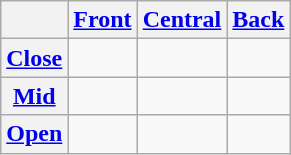<table class="wikitable" style="text-align:center;">
<tr>
<th></th>
<th><a href='#'>Front</a></th>
<th><a href='#'>Central</a></th>
<th><a href='#'>Back</a></th>
</tr>
<tr>
<th><a href='#'>Close</a></th>
<td></td>
<td></td>
<td></td>
</tr>
<tr>
<th><a href='#'>Mid</a></th>
<td></td>
<td></td>
<td></td>
</tr>
<tr>
<th><a href='#'>Open</a></th>
<td></td>
<td></td>
<td></td>
</tr>
</table>
